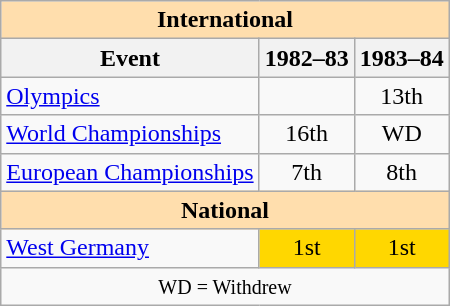<table class="wikitable" style="text-align:center">
<tr>
<th colspan=3 align=center style="background-color: #ffdead; ">International</th>
</tr>
<tr>
<th>Event</th>
<th>1982–83</th>
<th>1983–84</th>
</tr>
<tr>
<td align=left><a href='#'>Olympics</a></td>
<td></td>
<td>13th</td>
</tr>
<tr>
<td align=left><a href='#'>World Championships</a></td>
<td>16th</td>
<td>WD</td>
</tr>
<tr>
<td align=left><a href='#'>European Championships</a></td>
<td>7th</td>
<td>8th</td>
</tr>
<tr>
<th colspan=3 align=center style="background-color: #ffdead; ">National</th>
</tr>
<tr>
<td align=left><a href='#'>West Germany</a></td>
<td bgcolor=gold>1st</td>
<td bgcolor=gold>1st</td>
</tr>
<tr>
<td colspan=3 align=center><small> WD = Withdrew </small></td>
</tr>
</table>
